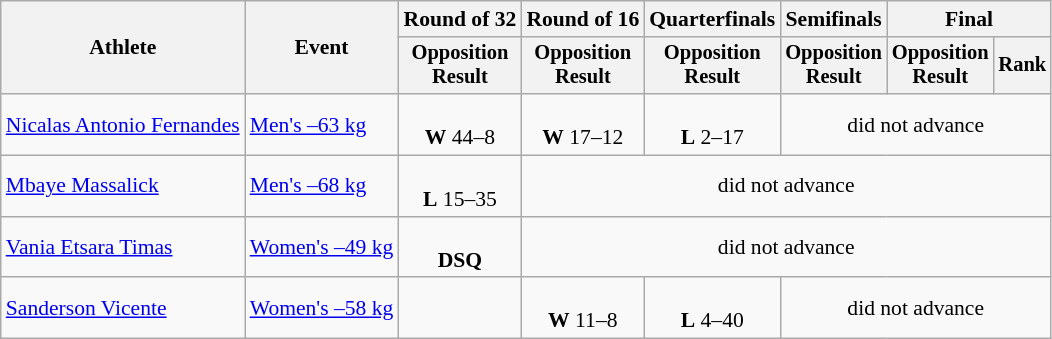<table class="wikitable" style="text-align:left; font-size:90%">
<tr>
<th rowspan="2">Athlete</th>
<th rowspan="2">Event</th>
<th>Round of 32</th>
<th>Round of 16</th>
<th>Quarterfinals</th>
<th>Semifinals</th>
<th colspan=2>Final</th>
</tr>
<tr style="font-size: 95%">
<th>Opposition<br>Result</th>
<th>Opposition<br>Result</th>
<th>Opposition<br>Result</th>
<th>Opposition<br>Result</th>
<th>Opposition<br>Result</th>
<th>Rank</th>
</tr>
<tr align=center>
<td align=left><a href='#'>Nicalas Antonio Fernandes</a></td>
<td align=left><a href='#'>Men's –63 kg</a></td>
<td><br><strong>W</strong> 44–8</td>
<td><br><strong>W</strong> 17–12</td>
<td><br><strong>L</strong> 2–17</td>
<td colspan=3>did not advance</td>
</tr>
<tr align=center>
<td align=left><a href='#'>Mbaye Massalick</a></td>
<td align=left><a href='#'>Men's –68 kg</a></td>
<td><br><strong>L</strong> 15–35</td>
<td colspan=5>did not advance</td>
</tr>
<tr align=center>
<td align=left><a href='#'>Vania Etsara Timas</a></td>
<td align=left><a href='#'>Women's –49 kg</a></td>
<td><br><strong>DSQ</strong></td>
<td colspan=5>did not advance</td>
</tr>
<tr align=center>
<td align=left><a href='#'>Sanderson Vicente</a></td>
<td align=left><a href='#'>Women's –58 kg</a></td>
<td></td>
<td><br><strong>W</strong> 11–8</td>
<td><br><strong>L</strong> 4–40</td>
<td colspan=4>did not advance</td>
</tr>
</table>
